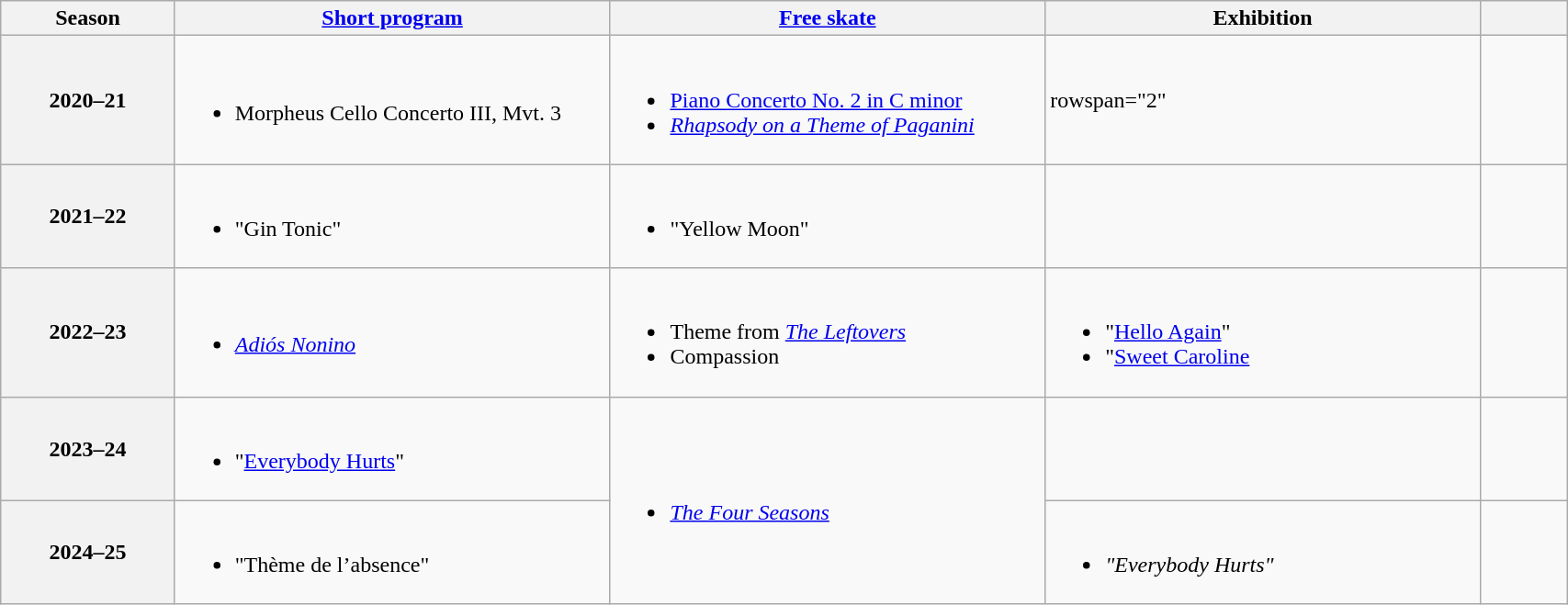<table class="wikitable unsortable" style="text-align:left">
<tr>
<th scope="col" style="text-align:center; width:10%">Season</th>
<th scope="col" style="text-align:center; width:25%"><a href='#'>Short program</a></th>
<th scope="col" style="text-align:center; width:25%"><a href='#'>Free skate</a></th>
<th scope="col" style="text-align:center; width:25%">Exhibition</th>
<th scope="col" style="text-align:center; width:5%"></th>
</tr>
<tr>
<th scope="row">2020–21</th>
<td><br><ul><li>Morpheus Cello Concerto III, Mvt. 3<br></li></ul></td>
<td><br><ul><li><a href='#'>Piano Concerto No. 2 in C minor</a></li><li><em><a href='#'>Rhapsody on a Theme of Paganini</a></em><br></li></ul></td>
<td>rowspan="2" </td>
<td></td>
</tr>
<tr>
<th scope="row">2021–22</th>
<td><br><ul><li>"Gin Tonic"<br></li></ul></td>
<td><br><ul><li>"Yellow Moon"<br></li></ul></td>
<td></td>
</tr>
<tr>
<th scope="row">2022–23</th>
<td><br><ul><li><em><a href='#'>Adiós Nonino</a></em><br></li></ul></td>
<td><br><ul><li>Theme from <em><a href='#'>The Leftovers</a></em><br></li><li>Compassion<br></li></ul></td>
<td><br><ul><li>"<a href='#'>Hello Again</a>"</li><li>"<a href='#'>Sweet Caroline</a><br></li></ul></td>
<td></td>
</tr>
<tr>
<th scope="row">2023–24</th>
<td><br><ul><li>"<a href='#'>Everybody Hurts</a>"<br></li></ul></td>
<td rowspan="2"><br><ul><li><em><a href='#'>The Four Seasons</a></em><br></li></ul></td>
<td></td>
<td></td>
</tr>
<tr>
<th scope="row">2024–25</th>
<td><br><ul><li>"Thème de l’absence"<br></li></ul></td>
<td><br><ul><li><em>"Everybody Hurts"</em></li></ul></td>
<td></td>
</tr>
</table>
